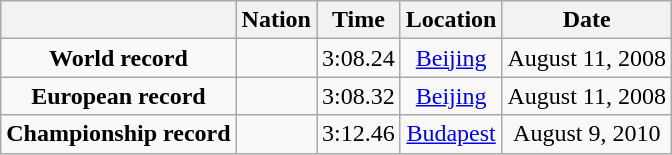<table class=wikitable style=text-align:center>
<tr>
<th></th>
<th>Nation</th>
<th>Time</th>
<th>Location</th>
<th>Date</th>
</tr>
<tr>
<td><strong>World record</strong></td>
<td align=left></td>
<td align=left>3:08.24</td>
<td><a href='#'>Beijing</a></td>
<td>August 11, 2008</td>
</tr>
<tr>
<td><strong>European  record</strong></td>
<td align=left></td>
<td align=left>3:08.32</td>
<td><a href='#'>Beijing</a></td>
<td>August 11, 2008</td>
</tr>
<tr>
<td><strong>Championship record</strong></td>
<td align=left></td>
<td align=left>3:12.46</td>
<td><a href='#'>Budapest</a></td>
<td>August 9, 2010</td>
</tr>
</table>
